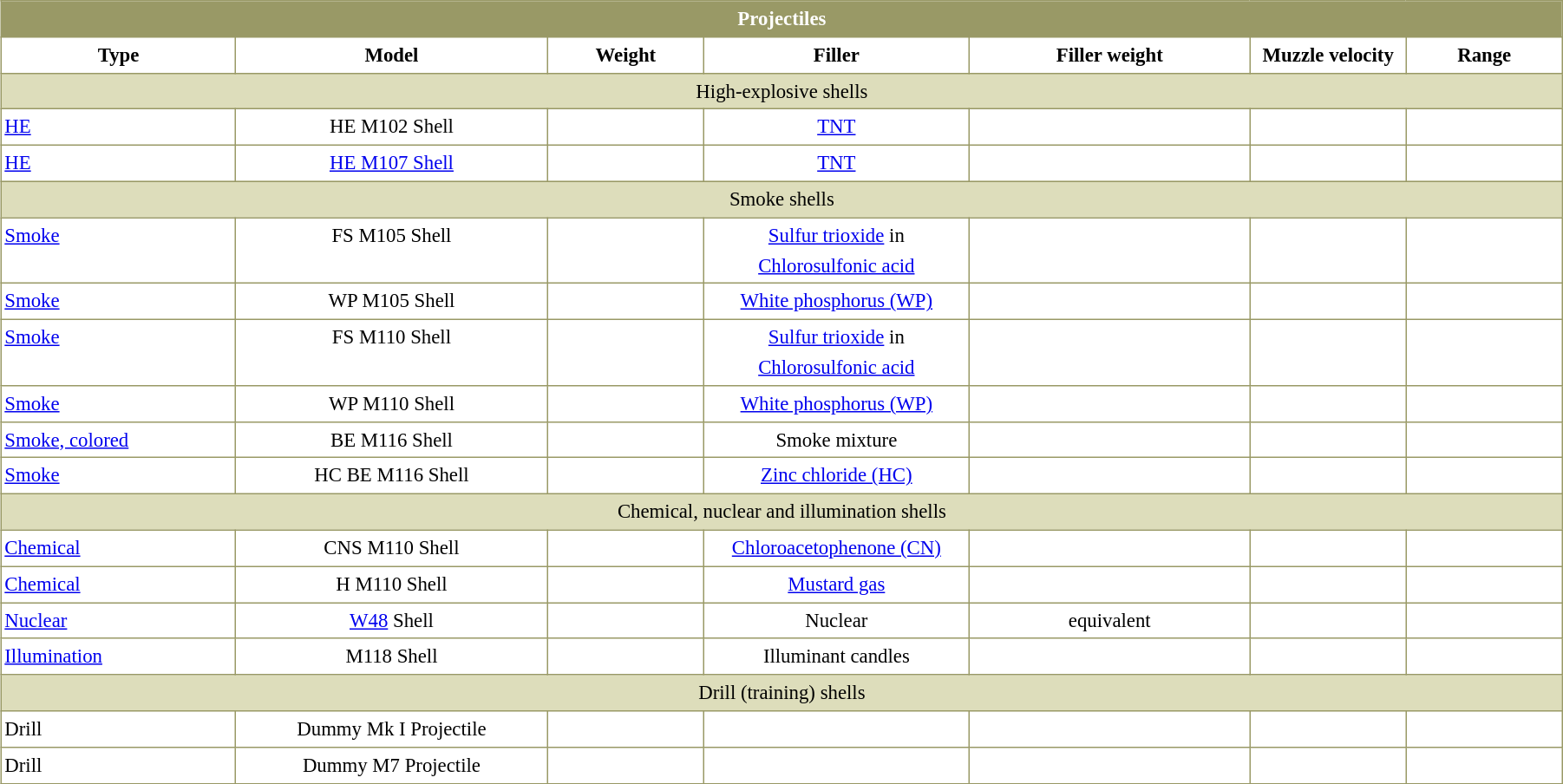<table border=0 cellspacing=0 cellpadding=2 style="margin:0 0 .5em 1em; width:95%; background:#fff; border-collapse:collapse; border:1px solid #996; line-height:1.5; font-size:95%">
<tr style="vertical-align:top; text-align:center; border:1px solid #996; background-color:#996; color:#fff">
<td colspan="7"><strong>Projectiles</strong></td>
</tr>
<tr style="vertical-align:top; text-align:center; border:1px solid #996;">
<td width="15%"  style="border:1px solid #996"><strong>Type</strong></td>
<td width="20%"  style="border:1px solid #996"><strong>Model</strong></td>
<td width="10%"  style="border:1px solid #996"><strong>Weight</strong></td>
<td width="17%"  style="border:1px solid #996"><strong>Filler</strong></td>
<td width="18%"  style="border:1px solid #996"><strong>Filler weight</strong></td>
<td width="10%"  style="border:1px solid #996"><strong>Muzzle velocity</strong></td>
<td width="10%"  style="border:1px solid #996"><strong>Range</strong></td>
</tr>
<tr style="vertical-align:top; text-align:center; border:1px solid #996; background-color:#ddb;">
<td colspan="7">High-explosive shells</td>
</tr>
<tr style="vertical-align:top; text-align:center;">
<td style="border:1px solid #996; text-align:left"><a href='#'>HE</a></td>
<td style="border:1px solid #996">HE M102 Shell</td>
<td style="border:1px solid #996"></td>
<td style="border:1px solid #996"><a href='#'>TNT</a></td>
<td style="border:1px solid #996"></td>
<td style="border:1px solid #996"></td>
<td style="border:1px solid #996"></td>
</tr>
<tr style="vertical-align:top; text-align:center;">
<td style="border:1px solid #996; text-align:left"><a href='#'>HE</a></td>
<td style="border:1px solid #996"><a href='#'>HE M107 Shell</a></td>
<td style="border:1px solid #996"></td>
<td style="border:1px solid #996"><a href='#'>TNT</a></td>
<td style="border:1px solid #996"></td>
<td style="border:1px solid #996"></td>
<td style="border:1px solid #996"></td>
</tr>
<tr style="vertical-align:top; text-align:center; border:1px solid #996; background-color:#ddb;">
<td colspan="7">Smoke shells</td>
</tr>
<tr style="vertical-align:top; text-align:center;">
<td style="border:1px solid #996; text-align:left"><a href='#'>Smoke</a></td>
<td style="border:1px solid #996">FS M105 Shell</td>
<td style="border:1px solid #996"></td>
<td style="border:1px solid #996"><a href='#'>Sulfur trioxide</a> in <a href='#'>Chlorosulfonic acid</a></td>
<td style="border:1px solid #996"></td>
<td style="border:1px solid #996"></td>
<td style="border:1px solid #996"></td>
</tr>
<tr style="vertical-align:top; text-align:center;">
<td style="border:1px solid #996; text-align:left"><a href='#'>Smoke</a></td>
<td style="border:1px solid #996">WP M105 Shell</td>
<td style="border:1px solid #996"></td>
<td style="border:1px solid #996"><a href='#'>White phosphorus (WP)</a></td>
<td style="border:1px solid #996"></td>
<td style="border:1px solid #996"></td>
<td style="border:1px solid #996"></td>
</tr>
<tr style="vertical-align:top; text-align:center;">
<td style="border:1px solid #996; text-align:left"><a href='#'>Smoke</a></td>
<td style="border:1px solid #996">FS M110 Shell</td>
<td style="border:1px solid #996"></td>
<td style="border:1px solid #996"><a href='#'>Sulfur trioxide</a> in <a href='#'>Chlorosulfonic acid</a></td>
<td style="border:1px solid #996"></td>
<td style="border:1px solid #996"></td>
<td style="border:1px solid #996"></td>
</tr>
<tr style="vertical-align:top; text-align:center;">
<td style="border:1px solid #996; text-align:left"><a href='#'>Smoke</a></td>
<td style="border:1px solid #996">WP M110 Shell</td>
<td style="border:1px solid #996"></td>
<td style="border:1px solid #996"><a href='#'>White phosphorus (WP)</a></td>
<td style="border:1px solid #996"></td>
<td style="border:1px solid #996"></td>
<td style="border:1px solid #996"></td>
</tr>
<tr style="vertical-align:top; text-align:center;">
<td style="border:1px solid #996; text-align:left"><a href='#'>Smoke, colored</a></td>
<td style="border:1px solid #996">BE M116 Shell</td>
<td style="border:1px solid #996"></td>
<td style="border:1px solid #996">Smoke mixture</td>
<td style="border:1px solid #996"></td>
<td style="border:1px solid #996"></td>
<td style="border:1px solid #996"></td>
</tr>
<tr style="vertical-align:top; text-align:center;">
<td style="border:1px solid #996; text-align:left"><a href='#'>Smoke</a></td>
<td style="border:1px solid #996">HC BE M116 Shell</td>
<td style="border:1px solid #996"></td>
<td style="border:1px solid #996"><a href='#'>Zinc chloride (HC)</a></td>
<td style="border:1px solid #996"></td>
<td style="border:1px solid #996"></td>
<td style="border:1px solid #996"></td>
</tr>
<tr style="vertical-align:top; text-align:center; border:1px solid #996; background-color:#ddb;">
<td colspan="7">Chemical, nuclear and illumination shells</td>
</tr>
<tr style="vertical-align:top; text-align:center;">
<td style="border:1px solid #996; text-align:left"><a href='#'>Chemical</a></td>
<td style="border:1px solid #996">CNS M110 Shell</td>
<td style="border:1px solid #996"></td>
<td style="border:1px solid #996"><a href='#'>Chloroacetophenone (CN)</a></td>
<td style="border:1px solid #996"></td>
<td style="border:1px solid #996"></td>
<td style="border:1px solid #996"></td>
</tr>
<tr style="vertical-align:top; text-align:center;">
<td style="border:1px solid #996; text-align:left"><a href='#'>Chemical</a></td>
<td style="border:1px solid #996">H M110 Shell</td>
<td style="border:1px solid #996"></td>
<td style="border:1px solid #996"><a href='#'>Mustard gas</a></td>
<td style="border:1px solid #996"></td>
<td style="border:1px solid #996"></td>
<td style="border:1px solid #996"></td>
</tr>
<tr style="vertical-align:top; text-align:center;">
<td style="border:1px solid #996; text-align:left"><a href='#'>Nuclear</a></td>
<td style="border:1px solid #996"><a href='#'>W48</a> Shell</td>
<td style="border:1px solid #996"></td>
<td style="border:1px solid #996">Nuclear</td>
<td style="border:1px solid #996"> equivalent</td>
<td style="border:1px solid #996"></td>
<td style="border:1px solid #996"></td>
</tr>
<tr style="vertical-align:top; text-align:center;">
<td style="border:1px solid #996; text-align:left"><a href='#'>Illumination</a></td>
<td style="border:1px solid #996"> M118 Shell</td>
<td style="border:1px solid #996"></td>
<td style="border:1px solid #996">Illuminant candles</td>
<td style="border:1px solid #996"></td>
<td style="border:1px solid #996"></td>
<td style="border:1px solid #996"></td>
</tr>
<tr style="vertical-align:top; text-align:center; border:1px solid #996; background-color:#ddb;">
<td colspan="7">Drill (training) shells</td>
</tr>
<tr style="vertical-align:top; text-align:center;">
<td style="border:1px solid #996; text-align:left">Drill</td>
<td style="border:1px solid #996">Dummy Mk I Projectile</td>
<td style="border:1px solid #996"></td>
<td style="border:1px solid #996"></td>
<td style="border:1px solid #996"></td>
<td style="border:1px solid #996"></td>
<td style="border:1px solid #996"></td>
</tr>
<tr style="vertical-align:top; text-align:center;">
<td style="border:1px solid #996; text-align:left">Drill</td>
<td style="border:1px solid #996">Dummy M7 Projectile</td>
<td style="border:1px solid #996"></td>
<td style="border:1px solid #996"></td>
<td style="border:1px solid #996"></td>
<td style="border:1px solid #996"></td>
<td style="border:1px solid #996"></td>
</tr>
</table>
